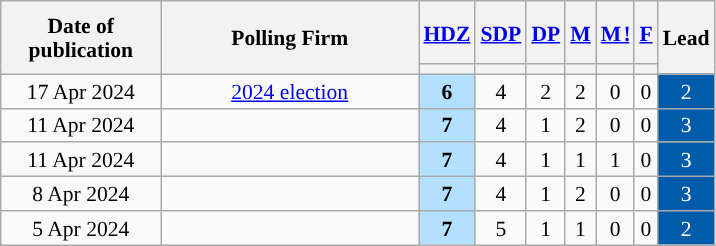<table class="wikitable sortable" style="text-align:center; font-size:90%; line-height:16px;">
<tr style="height:42px;">
<th style="width:100px;" rowspan="2">Date of publication</th>
<th style="width:165px;" rowspan="2">Polling Firm</th>
<th><a href='#'>HDZ</a></th>
<th><a href='#'>SDP</a></th>
<th><a href='#'>DP</a></th>
<th><a href='#'>M</a></th>
<th style="letter-spacing:-1px;"><a href='#'>M !</a></th>
<th><a href='#'>F</a></th>
<th class="unsortable" style="width:20px;" rowspan="2">Lead</th>
</tr>
<tr>
<th style="color:inherit;background:"></th>
<th data-sort-type="number" style="color:inherit;background:"></th>
<th style="color:inherit;background:"></th>
<th style="color:inherit;background:"></th>
<th style="color:inherit;background:"></th>
<th style="color:inherit;background:"></th>
</tr>
<tr>
<td>17 Apr 2024</td>
<td><a href='#'>2024 election</a></td>
<td style="background:#B3E0FF"><strong>6</strong></td>
<td>4</td>
<td>2</td>
<td>2</td>
<td>0</td>
<td>0</td>
<td style="background:#005BAA; color: white">2</td>
</tr>
<tr>
<td>11 Apr 2024</td>
<td></td>
<td style="background:#B3E0FF"><strong>7</strong></td>
<td>4</td>
<td>1</td>
<td>2</td>
<td>0</td>
<td>0</td>
<td style="background:#005BAA; color: white">3</td>
</tr>
<tr>
<td>11 Apr 2024</td>
<td></td>
<td style="background:#B3E0FF"><strong>7</strong></td>
<td>4</td>
<td>1</td>
<td>1</td>
<td>1</td>
<td>0</td>
<td style="background:#005BAA; color: white">3</td>
</tr>
<tr>
<td>8 Apr 2024</td>
<td></td>
<td style="background:#B3E0FF"><strong>7</strong></td>
<td>4</td>
<td>1</td>
<td>2</td>
<td>0</td>
<td>0</td>
<td style="background:#005BAA; color: white">3</td>
</tr>
<tr>
<td>5 Apr 2024</td>
<td></td>
<td style="background:#B3E0FF"><strong>7</strong></td>
<td>5</td>
<td>1</td>
<td>1</td>
<td>0</td>
<td>0</td>
<td style="background:#005BAA; color: white">2</td>
</tr>
</table>
